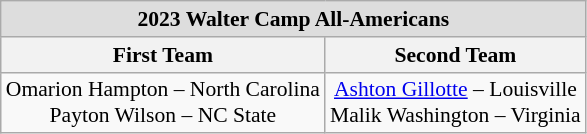<table class="wikitable" style="white-space:nowrap; text-align:center; font-size:90%;">
<tr>
<td colspan="7" style="text-align:center; background:#ddd;"><strong>2023 Walter Camp All-Americans</strong></td>
</tr>
<tr>
<th>First Team</th>
<th>Second Team</th>
</tr>
<tr>
<td>Omarion Hampton – North Carolina<br>Payton Wilson – NC State</td>
<td><a href='#'>Ashton Gillotte</a> – Louisville<br>Malik Washington – Virginia</td>
</tr>
</table>
